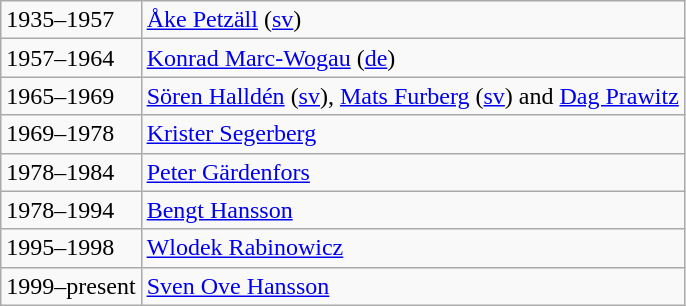<table class="wikitable">
<tr>
<td>1935–1957</td>
<td><a href='#'>Åke Petzäll</a> (<a href='#'>sv</a>)</td>
</tr>
<tr>
<td>1957–1964</td>
<td><a href='#'>Konrad Marc-Wogau</a> (<a href='#'>de</a>)</td>
</tr>
<tr>
<td>1965–1969</td>
<td><a href='#'>Sören Halldén</a> (<a href='#'>sv</a>), <a href='#'>Mats Furberg</a> (<a href='#'>sv</a>) and <a href='#'>Dag Prawitz</a></td>
</tr>
<tr>
<td>1969–1978</td>
<td><a href='#'>Krister Segerberg</a></td>
</tr>
<tr>
<td>1978–1984</td>
<td><a href='#'>Peter Gärdenfors</a></td>
</tr>
<tr>
<td>1978–1994</td>
<td><a href='#'>Bengt Hansson</a></td>
</tr>
<tr>
<td>1995–1998</td>
<td><a href='#'>Wlodek Rabinowicz</a></td>
</tr>
<tr>
<td>1999–present</td>
<td><a href='#'>Sven Ove Hansson</a></td>
</tr>
</table>
